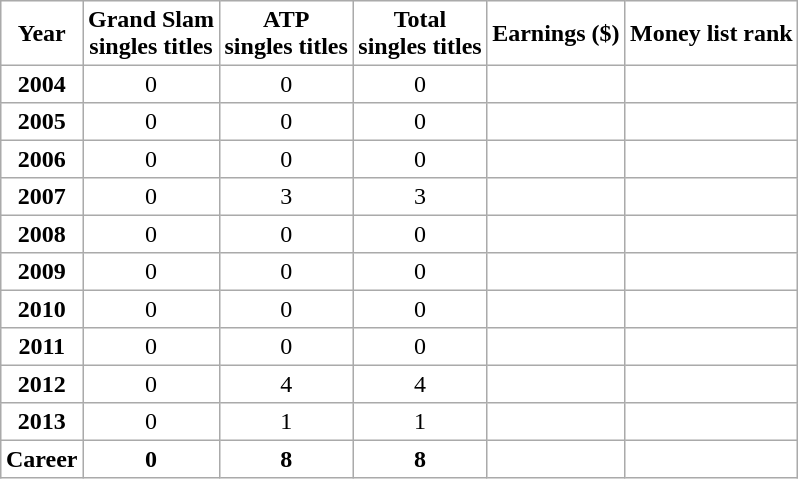<table cellpadding=3 cellspacing=0 border=1 style=font-align:centre;border:#aaa;solid:1;border-collapse:collapse;text-align:center;>
<tr>
<th>Year</th>
<th>Grand Slam<br>singles titles</th>
<th>ATP <br>singles titles</th>
<th>Total<br>singles titles</th>
<th>Earnings ($)</th>
<th>Money list rank</th>
</tr>
<tr>
<th>2004</th>
<td>0</td>
<td>0</td>
<td>0</td>
<td align=right></td>
<td></td>
</tr>
<tr>
<th>2005</th>
<td>0</td>
<td>0</td>
<td>0</td>
<td align=right></td>
<td></td>
</tr>
<tr>
<th>2006</th>
<td>0</td>
<td>0</td>
<td>0</td>
<td align=right></td>
<td></td>
</tr>
<tr>
<th>2007</th>
<td>0</td>
<td>3</td>
<td>3</td>
<td align=right></td>
<td></td>
</tr>
<tr>
<th>2008</th>
<td>0</td>
<td>0</td>
<td>0</td>
<td align=right></td>
<td></td>
</tr>
<tr>
<th>2009</th>
<td>0</td>
<td>0</td>
<td>0</td>
<td align=right></td>
<td></td>
</tr>
<tr>
<th>2010</th>
<td>0</td>
<td>0</td>
<td>0</td>
<td align=right></td>
<td></td>
</tr>
<tr>
<th>2011</th>
<td>0</td>
<td>0</td>
<td>0</td>
<td align=right></td>
<td></td>
</tr>
<tr>
<th>2012</th>
<td>0</td>
<td>4</td>
<td>4</td>
<td align=right></td>
<td></td>
</tr>
<tr>
<th>2013</th>
<td>0</td>
<td>1</td>
<td>1</td>
<td align=right></td>
<td></td>
</tr>
<tr>
<th>Career</th>
<th>0</th>
<th>8</th>
<th>8</th>
<th align=right></th>
<th></th>
</tr>
</table>
